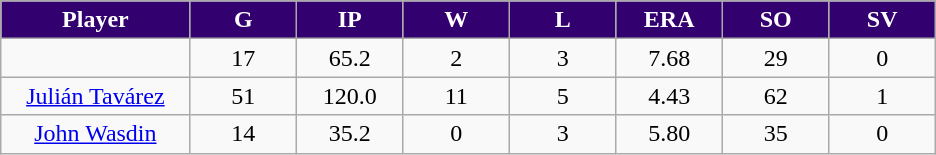<table class="wikitable sortable">
<tr>
<th style="background:#33006F;color:#FFFFFF; width:16%;">Player</th>
<th style="background:#33006F;color:#FFFFFF; width:9%;">G</th>
<th style="background:#33006F;color:#FFFFFF; width:9%;">IP</th>
<th style="background:#33006F;color:#FFFFFF; width:9%;">W</th>
<th style="background:#33006F;color:#FFFFFF; width:9%;">L</th>
<th style="background:#33006F;color:#FFFFFF; width:9%;">ERA</th>
<th style="background:#33006F;color:#FFFFFF; width:9%;">SO</th>
<th style="background:#33006F;color:#FFFFFF; width:9%;">SV</th>
</tr>
<tr style="text-align:center;">
<td></td>
<td>17</td>
<td>65.2</td>
<td>2</td>
<td>3</td>
<td>7.68</td>
<td>29</td>
<td>0</td>
</tr>
<tr style="text-align:center;">
<td><a href='#'>Julián Tavárez</a></td>
<td>51</td>
<td>120.0</td>
<td>11</td>
<td>5</td>
<td>4.43</td>
<td>62</td>
<td>1</td>
</tr>
<tr style="text-align:center;">
<td><a href='#'>John Wasdin</a></td>
<td>14</td>
<td>35.2</td>
<td>0</td>
<td>3</td>
<td>5.80</td>
<td>35</td>
<td>0</td>
</tr>
</table>
